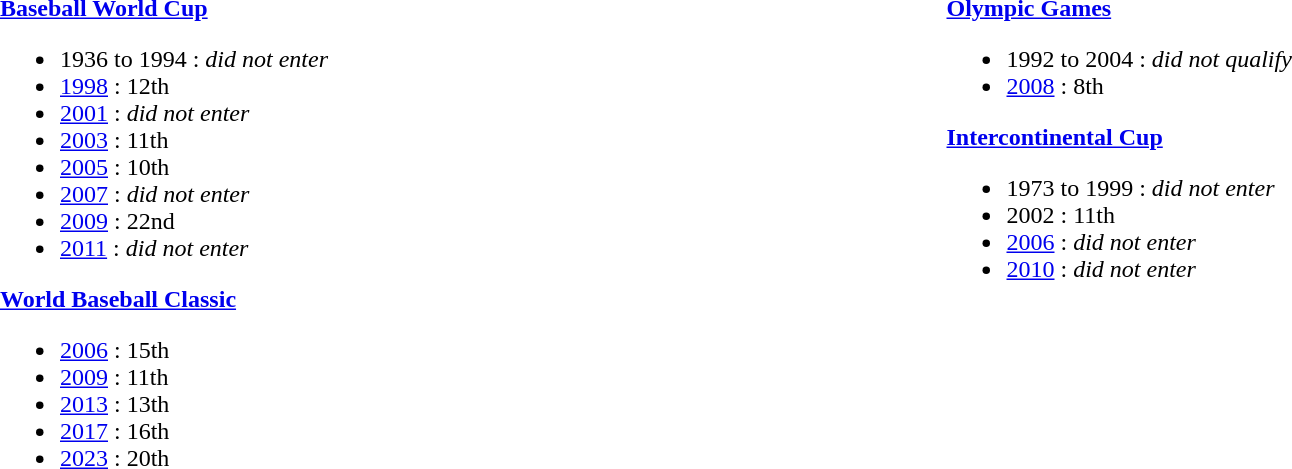<table border="0" cellpadding="2" style="width: 100%;">
<tr>
<td width=50% valign="top"><br><strong><a href='#'>Baseball World Cup</a></strong><ul><li>1936 to 1994 : <em>did not enter</em></li><li><a href='#'>1998</a> : 12th</li><li><a href='#'>2001</a> : <em>did not enter</em></li><li><a href='#'>2003</a> : 11th</li><li><a href='#'>2005</a> : 10th</li><li><a href='#'>2007</a> : <em>did not enter</em></li><li><a href='#'>2009</a> : 22nd</li><li><a href='#'>2011</a> : <em>did not enter</em></li></ul><strong><a href='#'>World Baseball Classic</a></strong><ul><li><a href='#'>2006</a> : 15th</li><li><a href='#'>2009</a> : 11th</li><li><a href='#'>2013</a> : 13th</li><li><a href='#'>2017</a> : 16th</li><li><a href='#'>2023</a> : 20th</li></ul></td>
<td width=50% valign="top"><br><strong><a href='#'>Olympic Games</a></strong><ul><li>1992 to 2004 : <em>did not qualify</em></li><li><a href='#'>2008</a> : 8th</li></ul><strong><a href='#'>Intercontinental Cup</a></strong><ul><li>1973 to 1999 : <em>did not enter</em></li><li>2002 : 11th</li><li><a href='#'>2006</a> : <em>did not enter</em></li><li><a href='#'>2010</a> : <em>did not enter</em></li></ul></td>
</tr>
</table>
